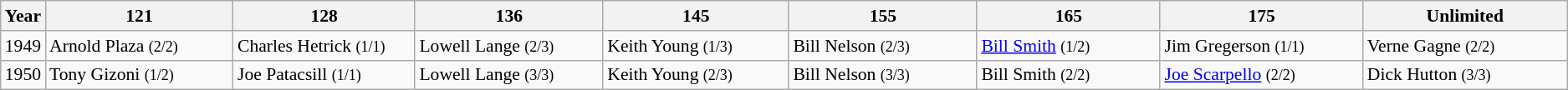<table class="wikitable sortable" style="font-size: 90%">
<tr>
<th>Year</th>
<th width=300>121</th>
<th width=275>128</th>
<th width=300>136</th>
<th width=300>145</th>
<th width=300>155</th>
<th width=300>165</th>
<th width=300>175</th>
<th width=300>Unlimited</th>
</tr>
<tr>
<td>1949</td>
<td>Arnold Plaza <small>(2/2)</small></td>
<td>Charles Hetrick <small>(1/1)</small></td>
<td>Lowell Lange <small>(2/3)</small></td>
<td>Keith Young <small>(1/3)</small></td>
<td>Bill Nelson <small>(2/3)</small></td>
<td><a href='#'>Bill Smith</a> <small>(1/2)</small></td>
<td>Jim Gregerson <small>(1/1)</small></td>
<td>Verne Gagne <small>(2/2)</small></td>
</tr>
<tr>
<td>1950</td>
<td>Tony Gizoni <small>(1/2)</small></td>
<td>Joe Patacsill <small>(1/1)</small></td>
<td>Lowell Lange <small>(3/3)</small></td>
<td>Keith Young <small>(2/3)</small></td>
<td>Bill Nelson <small>(3/3)</small></td>
<td>Bill Smith <small>(2/2)</small></td>
<td><a href='#'>Joe Scarpello</a> <small>(2/2)</small></td>
<td>Dick Hutton <small>(3/3)</small></td>
</tr>
</table>
